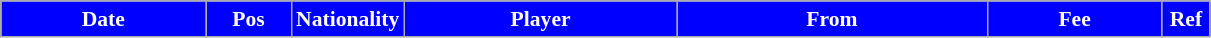<table class="wikitable"  style="text-align:center; font-size:90%; ">
<tr>
<th style="background:#0000FF;color:#FFFFFF;width:130px;">Date</th>
<th style="background:#0000FF;color:#FFFFFF;width:50px;">Pos</th>
<th style="background:#0000FF;color:#FFFFFF;width:50px;">Nationality</th>
<th style="background:#0000FF;color:#FFFFFF;width:175px;">Player</th>
<th style="background:#0000FF;color:#FFFFFF;width:200px;">From</th>
<th style="background:#0000FF;color:#FFFFFF;width:110px;">Fee</th>
<th style="background:#0000FF;color:#FFFFFF;width:25px;">Ref</th>
</tr>
</table>
